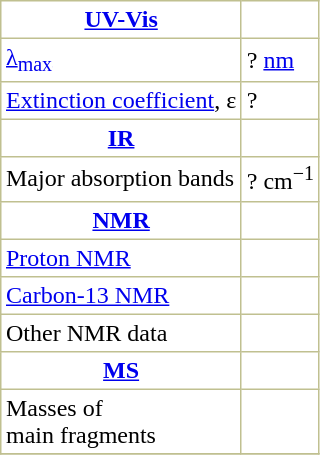<table border="1" cellspacing="0" cellpadding="3" style="margin: 0 0 0 0.5em; background: #FFFFFF; border-collapse: collapse; border-color: #C0C090;">
<tr>
<th><a href='#'>UV-Vis</a></th>
</tr>
<tr>
<td><a href='#'>λ<sub>max</sub></a></td>
<td>? <a href='#'>nm</a></td>
</tr>
<tr>
<td><a href='#'>Extinction coefficient</a>, ε</td>
<td>?</td>
</tr>
<tr>
<th><a href='#'>IR</a></th>
</tr>
<tr>
<td>Major absorption bands</td>
<td>? cm<sup>−1</sup></td>
</tr>
<tr>
<th><a href='#'>NMR</a></th>
</tr>
<tr>
<td><a href='#'>Proton NMR</a> </td>
<td> </td>
</tr>
<tr>
<td><a href='#'>Carbon-13 NMR</a> </td>
<td> </td>
</tr>
<tr>
<td>Other NMR data </td>
<td> </td>
</tr>
<tr>
<th><a href='#'>MS</a></th>
</tr>
<tr>
<td>Masses of <br>main fragments</td>
<td>  </td>
</tr>
<tr>
</tr>
</table>
